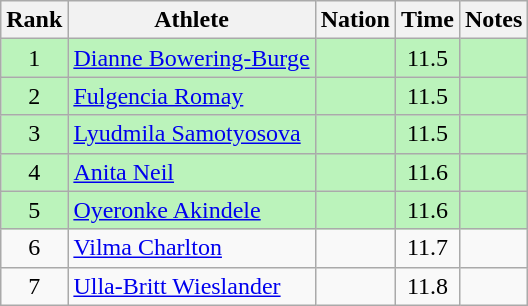<table class="wikitable sortable" style="text-align:center">
<tr>
<th>Rank</th>
<th>Athlete</th>
<th>Nation</th>
<th>Time</th>
<th>Notes</th>
</tr>
<tr bgcolor=bbf3bb>
<td>1</td>
<td align=left><a href='#'>Dianne Bowering-Burge</a></td>
<td align=left></td>
<td>11.5</td>
<td></td>
</tr>
<tr bgcolor=bbf3bb>
<td>2</td>
<td align=left><a href='#'>Fulgencia Romay</a></td>
<td align=left></td>
<td>11.5</td>
<td></td>
</tr>
<tr bgcolor=bbf3bb>
<td>3</td>
<td align=left><a href='#'>Lyudmila Samotyosova</a></td>
<td align=left></td>
<td>11.5</td>
<td></td>
</tr>
<tr bgcolor=bbf3bb>
<td>4</td>
<td align=left><a href='#'>Anita Neil</a></td>
<td align=left></td>
<td>11.6</td>
<td></td>
</tr>
<tr bgcolor=bbf3bb>
<td>5</td>
<td align=left><a href='#'>Oyeronke Akindele</a></td>
<td align=left></td>
<td>11.6</td>
<td></td>
</tr>
<tr>
<td>6</td>
<td align=left><a href='#'>Vilma Charlton</a></td>
<td align=left></td>
<td>11.7</td>
<td></td>
</tr>
<tr>
<td>7</td>
<td align=left><a href='#'>Ulla-Britt Wieslander</a></td>
<td align=left></td>
<td>11.8</td>
<td></td>
</tr>
</table>
